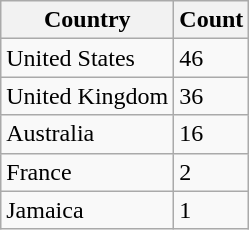<table class="wikitable">
<tr>
<th>Country</th>
<th>Count</th>
</tr>
<tr>
<td>United States</td>
<td>46</td>
</tr>
<tr>
<td>United Kingdom</td>
<td>36</td>
</tr>
<tr>
<td>Australia</td>
<td>16</td>
</tr>
<tr>
<td>France</td>
<td>2</td>
</tr>
<tr>
<td>Jamaica</td>
<td>1</td>
</tr>
</table>
